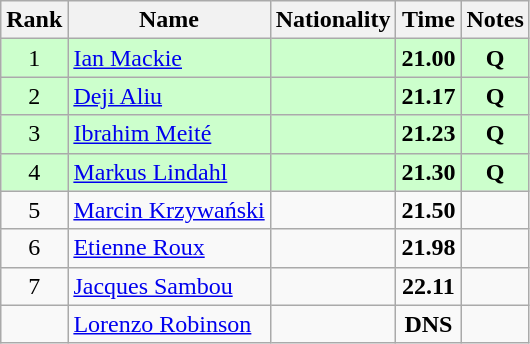<table class="wikitable sortable" style="text-align:center">
<tr>
<th>Rank</th>
<th>Name</th>
<th>Nationality</th>
<th>Time</th>
<th>Notes</th>
</tr>
<tr bgcolor=ccffcc>
<td>1</td>
<td align=left><a href='#'>Ian Mackie</a></td>
<td align=left></td>
<td><strong>21.00</strong></td>
<td><strong>Q</strong></td>
</tr>
<tr bgcolor=ccffcc>
<td>2</td>
<td align=left><a href='#'>Deji Aliu</a></td>
<td align=left></td>
<td><strong>21.17</strong></td>
<td><strong>Q</strong></td>
</tr>
<tr bgcolor=ccffcc>
<td>3</td>
<td align=left><a href='#'>Ibrahim Meité</a></td>
<td align=left></td>
<td><strong>21.23</strong></td>
<td><strong>Q</strong></td>
</tr>
<tr bgcolor=ccffcc>
<td>4</td>
<td align=left><a href='#'>Markus Lindahl</a></td>
<td align=left></td>
<td><strong>21.30</strong></td>
<td><strong>Q</strong></td>
</tr>
<tr>
<td>5</td>
<td align=left><a href='#'>Marcin Krzywański</a></td>
<td align=left></td>
<td><strong>21.50</strong></td>
<td></td>
</tr>
<tr>
<td>6</td>
<td align=left><a href='#'>Etienne Roux</a></td>
<td align=left></td>
<td><strong>21.98</strong></td>
<td></td>
</tr>
<tr>
<td>7</td>
<td align=left><a href='#'>Jacques Sambou</a></td>
<td align=left></td>
<td><strong>22.11</strong></td>
<td></td>
</tr>
<tr>
<td></td>
<td align=left><a href='#'>Lorenzo Robinson</a></td>
<td align=left></td>
<td><strong>DNS</strong></td>
<td></td>
</tr>
</table>
